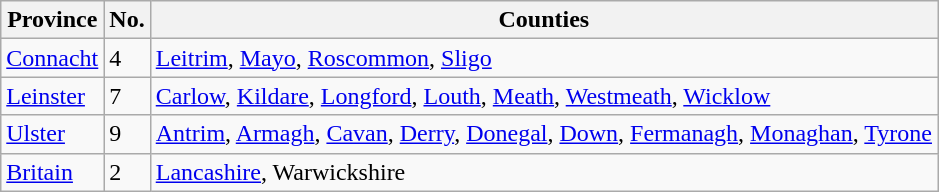<table class="wikitable">
<tr>
<th>Province</th>
<th>No.</th>
<th>Counties</th>
</tr>
<tr>
<td><a href='#'>Connacht</a></td>
<td>4</td>
<td><a href='#'>Leitrim</a>, <a href='#'>Mayo</a>, <a href='#'>Roscommon</a>, <a href='#'>Sligo</a></td>
</tr>
<tr>
<td><a href='#'>Leinster</a></td>
<td>7</td>
<td><a href='#'>Carlow</a>, <a href='#'>Kildare</a>, <a href='#'>Longford</a>, <a href='#'>Louth</a>, <a href='#'>Meath</a>, <a href='#'>Westmeath</a>, <a href='#'>Wicklow</a></td>
</tr>
<tr>
<td><a href='#'>Ulster</a></td>
<td>9</td>
<td><a href='#'>Antrim</a>, <a href='#'>Armagh</a>, <a href='#'>Cavan</a>, <a href='#'>Derry</a>, <a href='#'>Donegal</a>, <a href='#'>Down</a>, <a href='#'>Fermanagh</a>, <a href='#'>Monaghan</a>, <a href='#'>Tyrone</a></td>
</tr>
<tr>
<td><a href='#'>Britain</a></td>
<td>2</td>
<td><a href='#'>Lancashire</a>, Warwickshire</td>
</tr>
</table>
